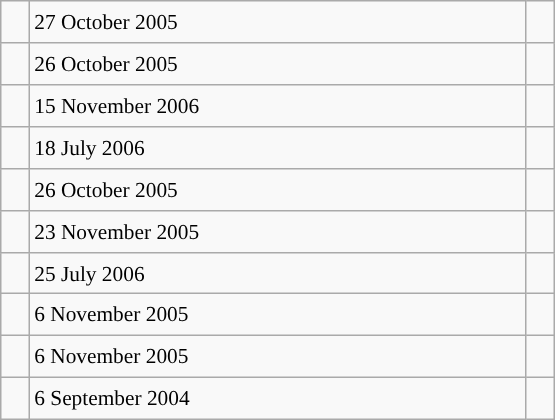<table class="wikitable" style="font-size: 89%; float: left; width: 26em; margin-right: 1em; height: 280px;">
<tr>
<td></td>
<td>27 October 2005</td>
<td></td>
</tr>
<tr>
<td></td>
<td>26 October 2005</td>
<td></td>
</tr>
<tr>
<td></td>
<td>15 November 2006</td>
<td></td>
</tr>
<tr>
<td></td>
<td>18 July 2006</td>
<td></td>
</tr>
<tr>
<td></td>
<td>26 October 2005</td>
<td></td>
</tr>
<tr>
<td></td>
<td>23 November 2005</td>
<td></td>
</tr>
<tr>
<td></td>
<td>25 July 2006</td>
<td></td>
</tr>
<tr>
<td></td>
<td>6 November 2005</td>
<td></td>
</tr>
<tr>
<td></td>
<td>6 November 2005</td>
<td></td>
</tr>
<tr>
<td></td>
<td>6 September 2004</td>
<td></td>
</tr>
</table>
